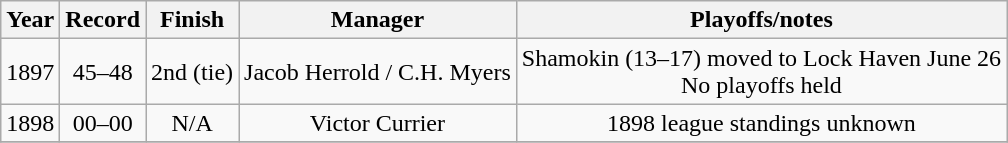<table class="wikitable" style="text-align:center">
<tr>
<th>Year</th>
<th>Record</th>
<th>Finish</th>
<th>Manager</th>
<th>Playoffs/notes</th>
</tr>
<tr align=center>
<td>1897</td>
<td>45–48</td>
<td>2nd (tie)</td>
<td>Jacob Herrold / C.H. Myers</td>
<td>Shamokin (13–17) moved to Lock Haven June 26 <br>No playoffs held</td>
</tr>
<tr align=center>
<td>1898</td>
<td>00–00</td>
<td>N/A</td>
<td>Victor Currier</td>
<td>1898 league standings unknown</td>
</tr>
<tr align=center>
</tr>
</table>
